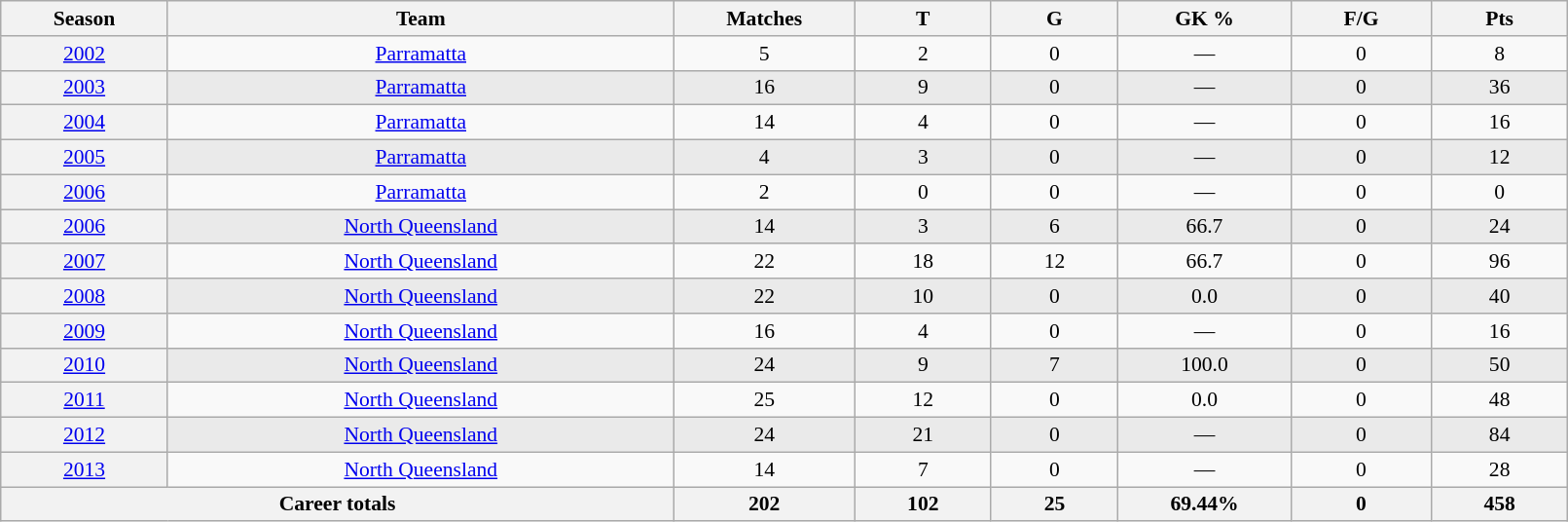<table class="wikitable sortable"  style="font-size:90%; text-align:center; width:85%;">
<tr>
<th width=2%>Season</th>
<th width=8%>Team</th>
<th width=2%>Matches</th>
<th width=2%>T</th>
<th width=2%>G</th>
<th width=2%>GK %</th>
<th width=2%>F/G</th>
<th width=2%>Pts</th>
</tr>
<tr>
<th scope="row" style="text-align:center; font-weight:normal"><a href='#'>2002</a></th>
<td style="text-align:center;"> <a href='#'>Parramatta</a></td>
<td>5</td>
<td>2</td>
<td>0</td>
<td>—</td>
<td>0</td>
<td>8</td>
</tr>
<tr style="background-color: #EAEAEA">
<th scope="row" style="text-align:center; font-weight:normal"><a href='#'>2003</a></th>
<td style="text-align:center;"> <a href='#'>Parramatta</a></td>
<td>16</td>
<td>9</td>
<td>0</td>
<td>—</td>
<td>0</td>
<td>36</td>
</tr>
<tr>
<th scope="row" style="text-align:center; font-weight:normal"><a href='#'>2004</a></th>
<td style="text-align:center;"> <a href='#'>Parramatta</a></td>
<td>14</td>
<td>4</td>
<td>0</td>
<td>—</td>
<td>0</td>
<td>16</td>
</tr>
<tr style="background-color: #EAEAEA">
<th scope="row" style="text-align:center; font-weight:normal"><a href='#'>2005</a></th>
<td style="text-align:center;"> <a href='#'>Parramatta</a></td>
<td>4</td>
<td>3</td>
<td>0</td>
<td>—</td>
<td>0</td>
<td>12</td>
</tr>
<tr>
<th scope="row" style="text-align:center; font-weight:normal"><a href='#'>2006</a></th>
<td style="text-align:center;"> <a href='#'>Parramatta</a></td>
<td>2</td>
<td>0</td>
<td>0</td>
<td>—</td>
<td>0</td>
<td>0</td>
</tr>
<tr style="background-color: #EAEAEA">
<th scope="row" style="text-align:center; font-weight:normal"><a href='#'>2006</a></th>
<td style="text-align:center;"> <a href='#'>North Queensland</a></td>
<td>14</td>
<td>3</td>
<td>6</td>
<td>66.7</td>
<td>0</td>
<td>24</td>
</tr>
<tr>
<th scope="row" style="text-align:center; font-weight:normal"><a href='#'>2007</a></th>
<td style="text-align:center;"> <a href='#'>North Queensland</a></td>
<td>22</td>
<td>18</td>
<td>12</td>
<td>66.7</td>
<td>0</td>
<td>96</td>
</tr>
<tr style="background-color: #EAEAEA">
<th scope="row" style="text-align:center; font-weight:normal"><a href='#'>2008</a></th>
<td style="text-align:center;"> <a href='#'>North Queensland</a></td>
<td>22</td>
<td>10</td>
<td>0</td>
<td>0.0</td>
<td>0</td>
<td>40</td>
</tr>
<tr>
<th scope="row" style="text-align:center; font-weight:normal"><a href='#'>2009</a></th>
<td style="text-align:center;"> <a href='#'>North Queensland</a></td>
<td>16</td>
<td>4</td>
<td>0</td>
<td>—</td>
<td>0</td>
<td>16</td>
</tr>
<tr style="background-color: #EAEAEA">
<th scope="row" style="text-align:center; font-weight:normal"><a href='#'>2010</a></th>
<td style="text-align:center;"> <a href='#'>North Queensland</a></td>
<td>24</td>
<td>9</td>
<td>7</td>
<td>100.0</td>
<td>0</td>
<td>50</td>
</tr>
<tr>
<th scope="row" style="text-align:center; font-weight:normal"><a href='#'>2011</a></th>
<td style="text-align:center;"> <a href='#'>North Queensland</a></td>
<td>25</td>
<td>12</td>
<td>0</td>
<td>0.0</td>
<td>0</td>
<td>48</td>
</tr>
<tr style="background-color: #EAEAEA">
<th scope="row" style="text-align:center; font-weight:normal"><a href='#'>2012</a></th>
<td style="text-align:center;"> <a href='#'>North Queensland</a></td>
<td>24</td>
<td>21</td>
<td>0</td>
<td>—</td>
<td>0</td>
<td>84</td>
</tr>
<tr>
<th scope="row" style="text-align:center; font-weight:normal"><a href='#'>2013</a></th>
<td style="text-align:center;"> <a href='#'>North Queensland</a></td>
<td>14</td>
<td>7</td>
<td>0</td>
<td>—</td>
<td>0</td>
<td>28</td>
</tr>
<tr class="sortbottom">
<th colspan=2>Career totals</th>
<th>202</th>
<th>102</th>
<th>25</th>
<th>69.44%</th>
<th>0</th>
<th>458</th>
</tr>
</table>
